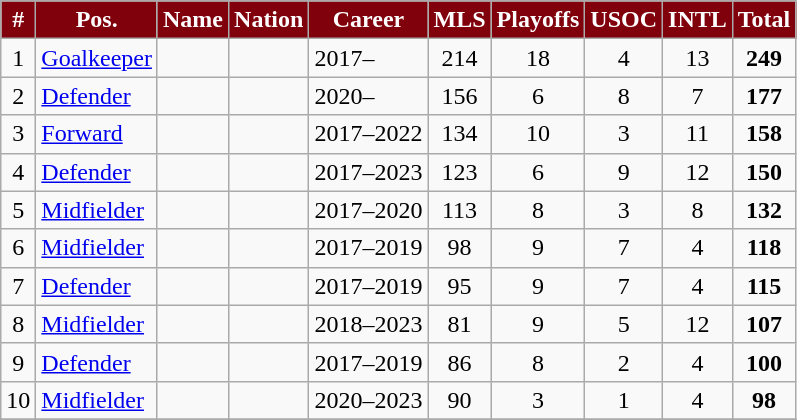<table class="wikitable sortable" style="text-align:center;">
<tr>
<th style="background:#80000B; color:#FFFFFF;" scope="col">#</th>
<th style="background:#80000B; color:#FFFFFF;" scope="col">Pos.</th>
<th style="background:#80000B; color:#FFFFFF;" scope="col">Name</th>
<th style="background:#80000B; color:#FFFFFF;" scope="col">Nation</th>
<th style="background:#80000B; color:#FFFFFF;" scope="col">Career</th>
<th style="background:#80000B; color:#FFFFFF;" scope="col">MLS</th>
<th style="background:#80000B; color:#FFFFFF;" scope="col">Playoffs</th>
<th style="background:#80000B; color:#FFFFFF;" scope="col">USOC</th>
<th style="background:#80000B; color:#FFFFFF;" scope="col">INTL</th>
<th style="background:#80000B; color:#FFFFFF;" scope="col">Total</th>
</tr>
<tr>
<td>1</td>
<td style="text-align:left;"><a href='#'>Goalkeeper</a></td>
<td style="text-align:left;"><strong></strong></td>
<td style="text-align:left;"></td>
<td style="text-align:left;">2017–</td>
<td>214</td>
<td>18</td>
<td>4</td>
<td>13</td>
<td><strong>249</strong></td>
</tr>
<tr>
<td>2</td>
<td style="text-align:left;"><a href='#'>Defender</a></td>
<td style="text-align:left;"><strong></strong></td>
<td style="text-align:left;"></td>
<td style="text-align:left;">2020–</td>
<td>156</td>
<td>6</td>
<td>8</td>
<td>7</td>
<td><strong>177</strong></td>
</tr>
<tr>
<td>3</td>
<td style="text-align:left;"><a href='#'>Forward</a></td>
<td style="text-align:left;"></td>
<td style="text-align:left;"></td>
<td style="text-align:left;">2017–2022</td>
<td>134</td>
<td>10</td>
<td>3</td>
<td>11</td>
<td><strong>158</strong></td>
</tr>
<tr>
<td>4</td>
<td style="text-align:left;"><a href='#'>Defender</a></td>
<td style="text-align:left;"></td>
<td style="text-align:left;"></td>
<td style="text-align:left;">2017–2023</td>
<td>123</td>
<td>6</td>
<td>9</td>
<td>12</td>
<td><strong>150</strong></td>
</tr>
<tr>
<td>5</td>
<td style="text-align:left;"><a href='#'>Midfielder</a></td>
<td style="text-align:left;"></td>
<td style="text-align:left;"></td>
<td style="text-align:left;">2017–2020</td>
<td>113</td>
<td>8</td>
<td>3</td>
<td>8</td>
<td><strong>132</strong></td>
</tr>
<tr>
<td>6</td>
<td style="text-align:left;"><a href='#'>Midfielder</a></td>
<td style="text-align:left;"></td>
<td style="text-align:left;"></td>
<td style="text-align:left;">2017–2019</td>
<td>98</td>
<td>9</td>
<td>7</td>
<td>4</td>
<td><strong>118</strong></td>
</tr>
<tr>
<td>7</td>
<td style="text-align:left;"><a href='#'>Defender</a></td>
<td style="text-align:left;"></td>
<td style="text-align:left;"></td>
<td style="text-align:left;">2017–2019</td>
<td>95</td>
<td>9</td>
<td>7</td>
<td>4</td>
<td><strong>115</strong></td>
</tr>
<tr>
<td>8</td>
<td style="text-align:left;"><a href='#'>Midfielder</a></td>
<td style="text-align:left;"></td>
<td style="text-align:left;"></td>
<td style="text-align:left;">2018–2023</td>
<td>81</td>
<td>9</td>
<td>5</td>
<td>12</td>
<td><strong>107</strong></td>
</tr>
<tr>
<td>9</td>
<td style="text-align:left;"><a href='#'>Defender</a></td>
<td style="text-align:left;"></td>
<td style="text-align:left;"></td>
<td style="text-align:left;">2017–2019</td>
<td>86</td>
<td>8</td>
<td>2</td>
<td>4</td>
<td><strong>100</strong></td>
</tr>
<tr>
<td>10</td>
<td style="text-align:left;"><a href='#'>Midfielder</a></td>
<td style="text-align:left;"></td>
<td style="text-align:left;"></td>
<td style="text-align:left;">2020–2023</td>
<td>90</td>
<td>3</td>
<td>1</td>
<td>4</td>
<td><strong>98</strong></td>
</tr>
<tr>
</tr>
</table>
